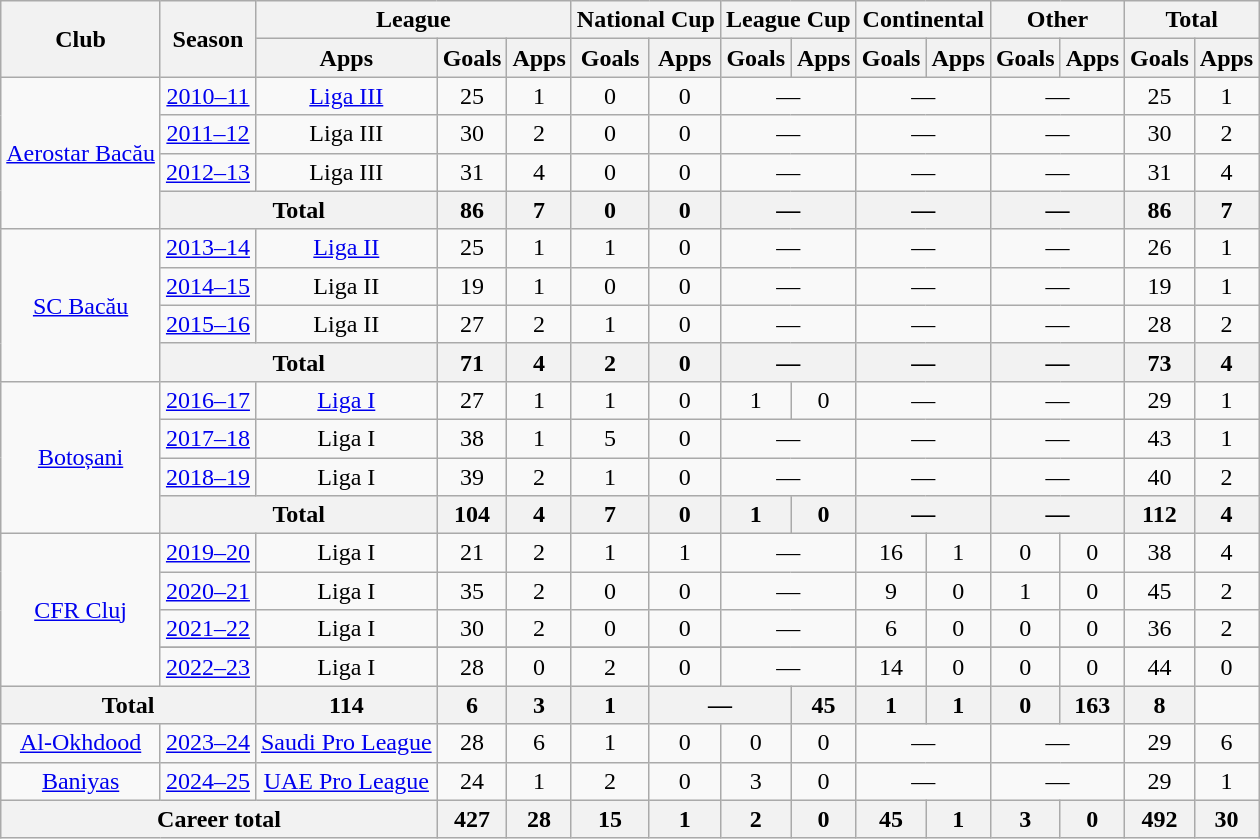<table class="wikitable" style="font-size:100%; text-align: center;">
<tr>
<th rowspan="2">Club</th>
<th rowspan="2">Season</th>
<th colspan="3">League</th>
<th colspan="2">National Cup</th>
<th colspan="2">League Cup</th>
<th colspan="2">Continental</th>
<th colspan="2">Other</th>
<th colspan="2">Total</th>
</tr>
<tr>
<th>Apps</th>
<th>Goals</th>
<th>Apps</th>
<th>Goals</th>
<th>Apps</th>
<th>Goals</th>
<th>Apps</th>
<th>Goals</th>
<th>Apps</th>
<th>Goals</th>
<th>Apps</th>
<th>Goals</th>
<th>Apps</th>
</tr>
<tr>
<td rowspan="4"><a href='#'>Aerostar Bacău</a></td>
<td><a href='#'>2010–11</a></td>
<td><a href='#'>Liga III</a></td>
<td>25</td>
<td>1</td>
<td>0</td>
<td>0</td>
<td colspan="2">—</td>
<td colspan="2">—</td>
<td colspan="2">—</td>
<td>25</td>
<td>1</td>
</tr>
<tr>
<td><a href='#'>2011–12</a></td>
<td>Liga III</td>
<td>30</td>
<td>2</td>
<td>0</td>
<td>0</td>
<td colspan="2">—</td>
<td colspan="2">—</td>
<td colspan="2">—</td>
<td>30</td>
<td>2</td>
</tr>
<tr>
<td><a href='#'>2012–13</a></td>
<td>Liga III</td>
<td>31</td>
<td>4</td>
<td>0</td>
<td>0</td>
<td colspan="2">—</td>
<td colspan="2">—</td>
<td colspan="2">—</td>
<td>31</td>
<td>4</td>
</tr>
<tr>
<th colspan="2">Total</th>
<th>86</th>
<th>7</th>
<th>0</th>
<th>0</th>
<th colspan="2">—</th>
<th colspan="2">—</th>
<th colspan="2">—</th>
<th>86</th>
<th>7</th>
</tr>
<tr>
<td rowspan="4"><a href='#'>SC Bacău</a></td>
<td><a href='#'>2013–14</a></td>
<td><a href='#'>Liga II</a></td>
<td>25</td>
<td>1</td>
<td>1</td>
<td>0</td>
<td colspan="2">—</td>
<td colspan="2">—</td>
<td colspan="2">—</td>
<td>26</td>
<td>1</td>
</tr>
<tr>
<td><a href='#'>2014–15</a></td>
<td>Liga II</td>
<td>19</td>
<td>1</td>
<td>0</td>
<td>0</td>
<td colspan="2">—</td>
<td colspan="2">—</td>
<td colspan="2">—</td>
<td>19</td>
<td>1</td>
</tr>
<tr>
<td><a href='#'>2015–16</a></td>
<td>Liga II</td>
<td>27</td>
<td>2</td>
<td>1</td>
<td>0</td>
<td colspan="2">—</td>
<td colspan="2">—</td>
<td colspan="2">—</td>
<td>28</td>
<td>2</td>
</tr>
<tr>
<th colspan="2">Total</th>
<th>71</th>
<th>4</th>
<th>2</th>
<th>0</th>
<th colspan="2">—</th>
<th colspan="2">—</th>
<th colspan="2">—</th>
<th>73</th>
<th>4</th>
</tr>
<tr>
<td rowspan="4"><a href='#'>Botoșani</a></td>
<td><a href='#'>2016–17</a></td>
<td><a href='#'>Liga I</a></td>
<td>27</td>
<td>1</td>
<td>1</td>
<td>0</td>
<td>1</td>
<td>0</td>
<td colspan="2">—</td>
<td colspan="2">—</td>
<td>29</td>
<td>1</td>
</tr>
<tr>
<td><a href='#'>2017–18</a></td>
<td>Liga I</td>
<td>38</td>
<td>1</td>
<td>5</td>
<td>0</td>
<td colspan="2">—</td>
<td colspan="2">—</td>
<td colspan="2">—</td>
<td>43</td>
<td>1</td>
</tr>
<tr>
<td><a href='#'>2018–19</a></td>
<td>Liga I</td>
<td>39</td>
<td>2</td>
<td>1</td>
<td>0</td>
<td colspan="2">—</td>
<td colspan="2">—</td>
<td colspan="2">—</td>
<td>40</td>
<td>2</td>
</tr>
<tr>
<th colspan="2">Total</th>
<th>104</th>
<th>4</th>
<th>7</th>
<th>0</th>
<th>1</th>
<th>0</th>
<th colspan="2">—</th>
<th colspan="2">—</th>
<th>112</th>
<th>4</th>
</tr>
<tr>
<td rowspan="5"><a href='#'>CFR Cluj</a></td>
<td><a href='#'>2019–20</a></td>
<td>Liga I</td>
<td>21</td>
<td>2</td>
<td>1</td>
<td>1</td>
<td colspan="2">—</td>
<td>16</td>
<td>1</td>
<td>0</td>
<td>0</td>
<td>38</td>
<td>4</td>
</tr>
<tr>
<td><a href='#'>2020–21</a></td>
<td>Liga I</td>
<td>35</td>
<td>2</td>
<td>0</td>
<td>0</td>
<td colspan="2">—</td>
<td>9</td>
<td>0</td>
<td>1</td>
<td>0</td>
<td>45</td>
<td>2</td>
</tr>
<tr>
<td><a href='#'>2021–22</a></td>
<td>Liga I</td>
<td>30</td>
<td>2</td>
<td>0</td>
<td>0</td>
<td colspan="2">—</td>
<td>6</td>
<td>0</td>
<td>0</td>
<td>0</td>
<td>36</td>
<td>2</td>
</tr>
<tr>
</tr>
<tr>
<td><a href='#'>2022–23</a></td>
<td>Liga I</td>
<td>28</td>
<td>0</td>
<td>2</td>
<td>0</td>
<td colspan="2">—</td>
<td>14</td>
<td>0</td>
<td>0</td>
<td>0</td>
<td>44</td>
<td>0</td>
</tr>
<tr>
<th colspan="2">Total</th>
<th>114</th>
<th>6</th>
<th>3</th>
<th>1</th>
<th colspan="2">—</th>
<th>45</th>
<th>1</th>
<th>1</th>
<th>0</th>
<th>163</th>
<th>8</th>
</tr>
<tr>
<td rowspan="1"><a href='#'>Al-Okhdood</a></td>
<td><a href='#'>2023–24</a></td>
<td><a href='#'>Saudi Pro League</a></td>
<td>28</td>
<td>6</td>
<td>1</td>
<td>0</td>
<td>0</td>
<td>0</td>
<td colspan="2">—</td>
<td colspan="2">—</td>
<td>29</td>
<td>6</td>
</tr>
<tr>
<td rowspan="1"><a href='#'>Baniyas</a></td>
<td><a href='#'>2024–25</a></td>
<td><a href='#'>UAE Pro League</a></td>
<td>24</td>
<td>1</td>
<td>2</td>
<td>0</td>
<td>3</td>
<td>0</td>
<td colspan="2">—</td>
<td colspan="2">—</td>
<td>29</td>
<td>1</td>
</tr>
<tr>
<th colspan="3">Career total</th>
<th>427</th>
<th>28</th>
<th>15</th>
<th>1</th>
<th>2</th>
<th>0</th>
<th>45</th>
<th>1</th>
<th>3</th>
<th>0</th>
<th>492</th>
<th>30</th>
</tr>
</table>
